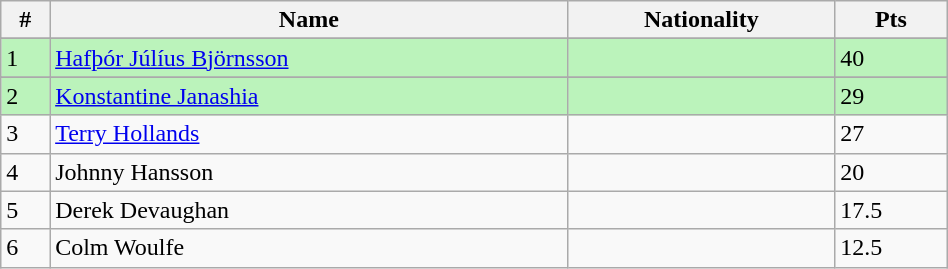<table class="wikitable" style="display: inline-table; width: 50%;">
<tr>
<th>#</th>
<th>Name</th>
<th>Nationality</th>
<th>Pts</th>
</tr>
<tr>
</tr>
<tr bgcolor=bbf3bb>
<td>1</td>
<td><a href='#'>Hafþór Júlíus Björnsson</a></td>
<td></td>
<td>40</td>
</tr>
<tr>
</tr>
<tr bgcolor=bbf3bb>
<td>2</td>
<td><a href='#'>Konstantine Janashia</a></td>
<td></td>
<td>29</td>
</tr>
<tr>
<td>3</td>
<td><a href='#'>Terry Hollands</a></td>
<td></td>
<td>27</td>
</tr>
<tr>
<td>4</td>
<td>Johnny Hansson</td>
<td></td>
<td>20</td>
</tr>
<tr>
<td>5</td>
<td>Derek Devaughan</td>
<td></td>
<td>17.5</td>
</tr>
<tr>
<td>6</td>
<td>Colm Woulfe</td>
<td></td>
<td>12.5</td>
</tr>
</table>
